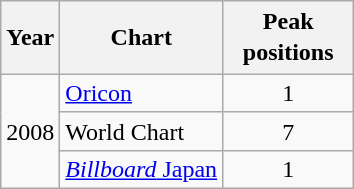<table class="wikitable">
<tr>
<th>Year</th>
<th>Chart</th>
<th style="width:5em;line-height:1.3">Peak positions</th>
</tr>
<tr>
<td rowspan="3">2008</td>
<td><a href='#'>Oricon</a></td>
<td align="center">1</td>
</tr>
<tr>
<td>World Chart</td>
<td align="center">7</td>
</tr>
<tr>
<td><a href='#'><em>Billboard</em> Japan</a></td>
<td align="center">1</td>
</tr>
</table>
